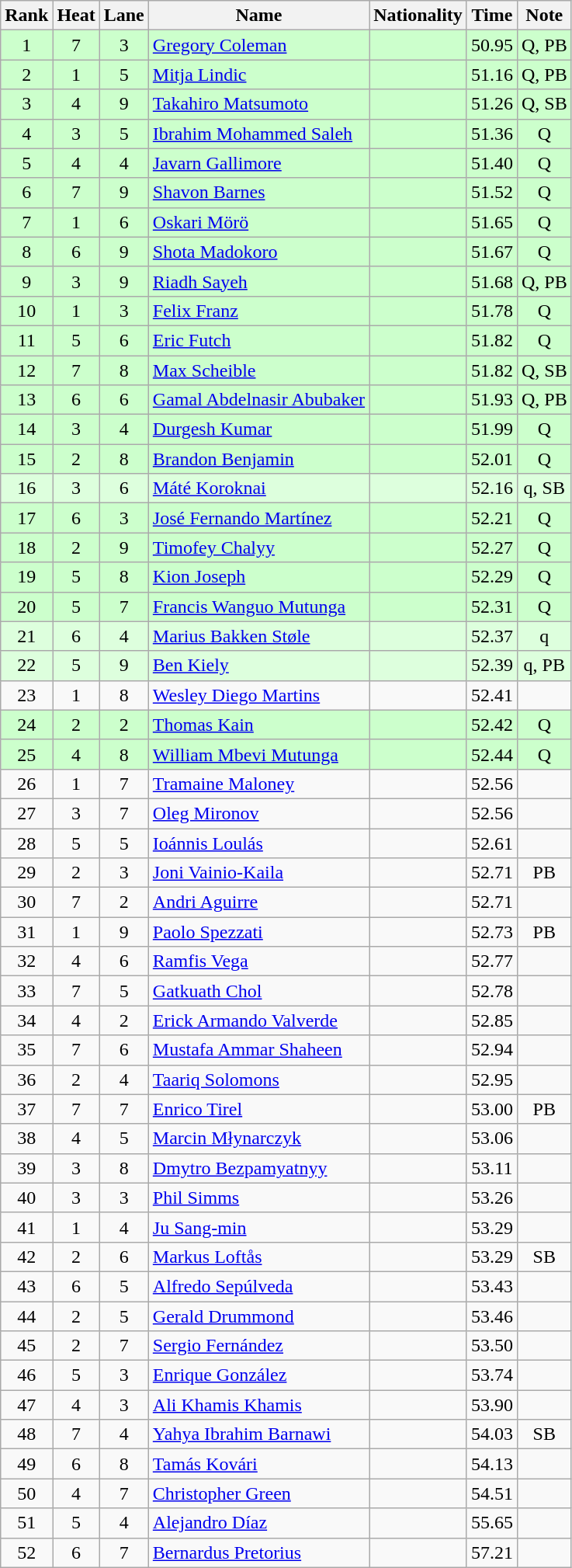<table class="wikitable sortable" style="text-align:center">
<tr>
<th>Rank</th>
<th>Heat</th>
<th>Lane</th>
<th>Name</th>
<th>Nationality</th>
<th>Time</th>
<th>Note</th>
</tr>
<tr bgcolor=ccffcc>
<td>1</td>
<td>7</td>
<td>3</td>
<td align=left><a href='#'>Gregory Coleman</a></td>
<td align=left></td>
<td>50.95</td>
<td>Q, PB</td>
</tr>
<tr bgcolor=ccffcc>
<td>2</td>
<td>1</td>
<td>5</td>
<td align=left><a href='#'>Mitja Lindic</a></td>
<td align=left></td>
<td>51.16</td>
<td>Q, PB</td>
</tr>
<tr bgcolor=ccffcc>
<td>3</td>
<td>4</td>
<td>9</td>
<td align=left><a href='#'>Takahiro Matsumoto</a></td>
<td align=left></td>
<td>51.26</td>
<td>Q, SB</td>
</tr>
<tr bgcolor=ccffcc>
<td>4</td>
<td>3</td>
<td>5</td>
<td align=left><a href='#'>Ibrahim Mohammed Saleh</a></td>
<td align=left></td>
<td>51.36</td>
<td>Q</td>
</tr>
<tr bgcolor=ccffcc>
<td>5</td>
<td>4</td>
<td>4</td>
<td align=left><a href='#'>Javarn Gallimore</a></td>
<td align=left></td>
<td>51.40</td>
<td>Q</td>
</tr>
<tr bgcolor=ccffcc>
<td>6</td>
<td>7</td>
<td>9</td>
<td align=left><a href='#'>Shavon Barnes</a></td>
<td align=left></td>
<td>51.52</td>
<td>Q</td>
</tr>
<tr bgcolor=ccffcc>
<td>7</td>
<td>1</td>
<td>6</td>
<td align=left><a href='#'>Oskari Mörö</a></td>
<td align=left></td>
<td>51.65</td>
<td>Q</td>
</tr>
<tr bgcolor=ccffcc>
<td>8</td>
<td>6</td>
<td>9</td>
<td align=left><a href='#'>Shota Madokoro</a></td>
<td align=left></td>
<td>51.67</td>
<td>Q</td>
</tr>
<tr bgcolor=ccffcc>
<td>9</td>
<td>3</td>
<td>9</td>
<td align=left><a href='#'>Riadh Sayeh</a></td>
<td align=left></td>
<td>51.68</td>
<td>Q, PB</td>
</tr>
<tr bgcolor=ccffcc>
<td>10</td>
<td>1</td>
<td>3</td>
<td align=left><a href='#'>Felix Franz</a></td>
<td align=left></td>
<td>51.78</td>
<td>Q</td>
</tr>
<tr bgcolor=ccffcc>
<td>11</td>
<td>5</td>
<td>6</td>
<td align=left><a href='#'>Eric Futch</a></td>
<td align=left></td>
<td>51.82</td>
<td>Q</td>
</tr>
<tr bgcolor=ccffcc>
<td>12</td>
<td>7</td>
<td>8</td>
<td align=left><a href='#'>Max Scheible</a></td>
<td align=left></td>
<td>51.82</td>
<td>Q, SB</td>
</tr>
<tr bgcolor=ccffcc>
<td>13</td>
<td>6</td>
<td>6</td>
<td align=left><a href='#'>Gamal Abdelnasir Abubaker</a></td>
<td align=left></td>
<td>51.93</td>
<td>Q, PB</td>
</tr>
<tr bgcolor=ccffcc>
<td>14</td>
<td>3</td>
<td>4</td>
<td align=left><a href='#'>Durgesh Kumar</a></td>
<td align=left></td>
<td>51.99</td>
<td>Q</td>
</tr>
<tr bgcolor=ccffcc>
<td>15</td>
<td>2</td>
<td>8</td>
<td align=left><a href='#'>Brandon Benjamin</a></td>
<td align=left></td>
<td>52.01</td>
<td>Q</td>
</tr>
<tr bgcolor=ddffdd>
<td>16</td>
<td>3</td>
<td>6</td>
<td align=left><a href='#'>Máté Koroknai</a></td>
<td align=left></td>
<td>52.16</td>
<td>q, SB</td>
</tr>
<tr bgcolor=ccffcc>
<td>17</td>
<td>6</td>
<td>3</td>
<td align=left><a href='#'>José Fernando Martínez</a></td>
<td align=left></td>
<td>52.21</td>
<td>Q</td>
</tr>
<tr bgcolor=ccffcc>
<td>18</td>
<td>2</td>
<td>9</td>
<td align=left><a href='#'>Timofey Chalyy</a></td>
<td align=left></td>
<td>52.27</td>
<td>Q</td>
</tr>
<tr bgcolor=ccffcc>
<td>19</td>
<td>5</td>
<td>8</td>
<td align=left><a href='#'>Kion Joseph</a></td>
<td align=left></td>
<td>52.29</td>
<td>Q</td>
</tr>
<tr bgcolor=ccffcc>
<td>20</td>
<td>5</td>
<td>7</td>
<td align=left><a href='#'>Francis Wanguo Mutunga</a></td>
<td align=left></td>
<td>52.31</td>
<td>Q</td>
</tr>
<tr bgcolor=ddffdd>
<td>21</td>
<td>6</td>
<td>4</td>
<td align=left><a href='#'>Marius Bakken Støle</a></td>
<td align=left></td>
<td>52.37</td>
<td>q</td>
</tr>
<tr bgcolor=ddffdd>
<td>22</td>
<td>5</td>
<td>9</td>
<td align=left><a href='#'>Ben Kiely</a></td>
<td align=left></td>
<td>52.39</td>
<td>q, PB</td>
</tr>
<tr>
<td>23</td>
<td>1</td>
<td>8</td>
<td align=left><a href='#'>Wesley Diego Martins</a></td>
<td align=left></td>
<td>52.41</td>
<td></td>
</tr>
<tr bgcolor=ccffcc>
<td>24</td>
<td>2</td>
<td>2</td>
<td align=left><a href='#'>Thomas Kain</a></td>
<td align=left></td>
<td>52.42</td>
<td>Q</td>
</tr>
<tr bgcolor=ccffcc>
<td>25</td>
<td>4</td>
<td>8</td>
<td align=left><a href='#'>William Mbevi Mutunga</a></td>
<td align=left></td>
<td>52.44</td>
<td>Q</td>
</tr>
<tr>
<td>26</td>
<td>1</td>
<td>7</td>
<td align=left><a href='#'>Tramaine Maloney</a></td>
<td align=left></td>
<td>52.56</td>
<td></td>
</tr>
<tr>
<td>27</td>
<td>3</td>
<td>7</td>
<td align=left><a href='#'>Oleg Mironov</a></td>
<td align=left></td>
<td>52.56</td>
<td></td>
</tr>
<tr>
<td>28</td>
<td>5</td>
<td>5</td>
<td align=left><a href='#'>Ioánnis Loulás</a></td>
<td align=left></td>
<td>52.61</td>
<td></td>
</tr>
<tr>
<td>29</td>
<td>2</td>
<td>3</td>
<td align=left><a href='#'>Joni Vainio-Kaila</a></td>
<td align=left></td>
<td>52.71</td>
<td>PB</td>
</tr>
<tr>
<td>30</td>
<td>7</td>
<td>2</td>
<td align=left><a href='#'>Andri Aguirre</a></td>
<td align=left></td>
<td>52.71</td>
<td></td>
</tr>
<tr>
<td>31</td>
<td>1</td>
<td>9</td>
<td align=left><a href='#'>Paolo Spezzati</a></td>
<td align=left></td>
<td>52.73</td>
<td>PB</td>
</tr>
<tr>
<td>32</td>
<td>4</td>
<td>6</td>
<td align=left><a href='#'>Ramfis Vega</a></td>
<td align=left></td>
<td>52.77</td>
<td></td>
</tr>
<tr>
<td>33</td>
<td>7</td>
<td>5</td>
<td align=left><a href='#'>Gatkuath Chol</a></td>
<td align=left></td>
<td>52.78</td>
<td></td>
</tr>
<tr>
<td>34</td>
<td>4</td>
<td>2</td>
<td align=left><a href='#'>Erick Armando Valverde</a></td>
<td align=left></td>
<td>52.85</td>
<td></td>
</tr>
<tr>
<td>35</td>
<td>7</td>
<td>6</td>
<td align=left><a href='#'>Mustafa Ammar Shaheen</a></td>
<td align=left></td>
<td>52.94</td>
<td></td>
</tr>
<tr>
<td>36</td>
<td>2</td>
<td>4</td>
<td align=left><a href='#'>Taariq Solomons</a></td>
<td align=left></td>
<td>52.95</td>
<td></td>
</tr>
<tr>
<td>37</td>
<td>7</td>
<td>7</td>
<td align=left><a href='#'>Enrico Tirel</a></td>
<td align=left></td>
<td>53.00</td>
<td>PB</td>
</tr>
<tr>
<td>38</td>
<td>4</td>
<td>5</td>
<td align=left><a href='#'>Marcin Młynarczyk</a></td>
<td align=left></td>
<td>53.06</td>
<td></td>
</tr>
<tr>
<td>39</td>
<td>3</td>
<td>8</td>
<td align=left><a href='#'>Dmytro Bezpamyatnyy</a></td>
<td align=left></td>
<td>53.11</td>
<td></td>
</tr>
<tr>
<td>40</td>
<td>3</td>
<td>3</td>
<td align=left><a href='#'>Phil Simms</a></td>
<td align=left></td>
<td>53.26</td>
<td></td>
</tr>
<tr>
<td>41</td>
<td>1</td>
<td>4</td>
<td align=left><a href='#'>Ju Sang-min</a></td>
<td align=left></td>
<td>53.29</td>
<td></td>
</tr>
<tr>
<td>42</td>
<td>2</td>
<td>6</td>
<td align=left><a href='#'>Markus Loftås</a></td>
<td align=left></td>
<td>53.29</td>
<td>SB</td>
</tr>
<tr>
<td>43</td>
<td>6</td>
<td>5</td>
<td align=left><a href='#'>Alfredo Sepúlveda</a></td>
<td align=left></td>
<td>53.43</td>
<td></td>
</tr>
<tr>
<td>44</td>
<td>2</td>
<td>5</td>
<td align=left><a href='#'>Gerald Drummond</a></td>
<td align=left></td>
<td>53.46</td>
<td></td>
</tr>
<tr>
<td>45</td>
<td>2</td>
<td>7</td>
<td align=left><a href='#'>Sergio Fernández</a></td>
<td align=left></td>
<td>53.50</td>
<td></td>
</tr>
<tr>
<td>46</td>
<td>5</td>
<td>3</td>
<td align=left><a href='#'>Enrique González</a></td>
<td align=left></td>
<td>53.74</td>
<td></td>
</tr>
<tr>
<td>47</td>
<td>4</td>
<td>3</td>
<td align=left><a href='#'>Ali Khamis Khamis</a></td>
<td align=left></td>
<td>53.90</td>
<td></td>
</tr>
<tr>
<td>48</td>
<td>7</td>
<td>4</td>
<td align=left><a href='#'>Yahya Ibrahim Barnawi</a></td>
<td align=left></td>
<td>54.03</td>
<td>SB</td>
</tr>
<tr>
<td>49</td>
<td>6</td>
<td>8</td>
<td align=left><a href='#'>Tamás Kovári</a></td>
<td align=left></td>
<td>54.13</td>
<td></td>
</tr>
<tr>
<td>50</td>
<td>4</td>
<td>7</td>
<td align=left><a href='#'>Christopher Green</a></td>
<td align=left></td>
<td>54.51</td>
<td></td>
</tr>
<tr>
<td>51</td>
<td>5</td>
<td>4</td>
<td align=left><a href='#'>Alejandro Díaz</a></td>
<td align=left></td>
<td>55.65</td>
<td></td>
</tr>
<tr>
<td>52</td>
<td>6</td>
<td>7</td>
<td align=left><a href='#'>Bernardus Pretorius</a></td>
<td align=left></td>
<td>57.21</td>
<td></td>
</tr>
</table>
